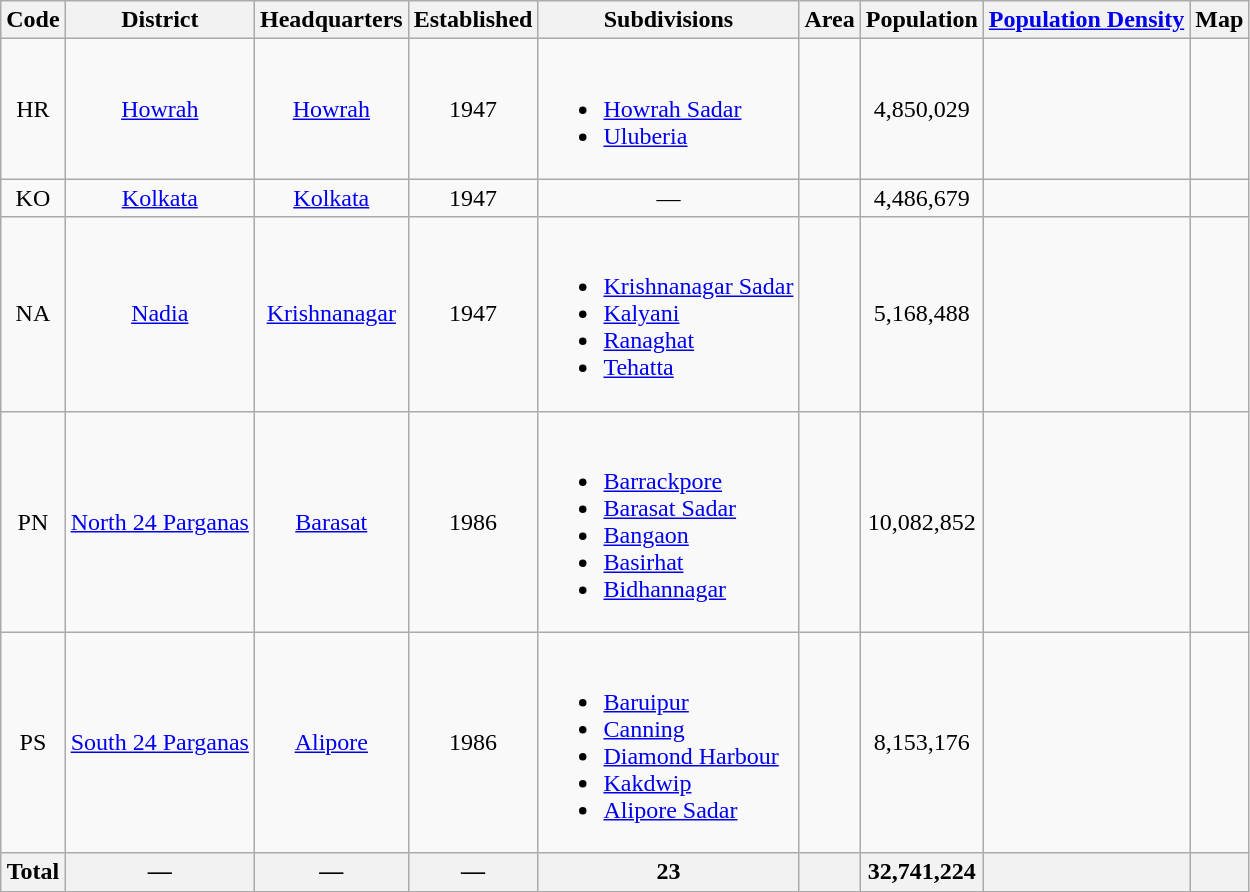<table class="wikitable sortable" style="text-align: center;">
<tr>
<th>Code</th>
<th>District</th>
<th>Headquarters</th>
<th>Established</th>
<th>Subdivisions</th>
<th data-sort-type="number">Area</th>
<th data-sort-type="number">Population </th>
<th data-sort-type="number"><a href='#'>Population Density</a></th>
<th>Map</th>
</tr>
<tr>
<td>HR</td>
<td><a href='#'>Howrah</a></td>
<td><a href='#'>Howrah</a></td>
<td>1947</td>
<td align="left"><br><ul><li><a href='#'>Howrah Sadar</a></li><li><a href='#'>Uluberia</a></li></ul></td>
<td></td>
<td>4,850,029</td>
<td></td>
<td></td>
</tr>
<tr>
<td>KO</td>
<td><a href='#'>Kolkata</a></td>
<td><a href='#'>Kolkata</a></td>
<td>1947</td>
<td>—</td>
<td></td>
<td>4,486,679</td>
<td></td>
<td></td>
</tr>
<tr>
<td>NA</td>
<td><a href='#'>Nadia</a></td>
<td><a href='#'>Krishnanagar</a></td>
<td>1947</td>
<td align="left"><br><ul><li><a href='#'>Krishnanagar Sadar</a></li><li><a href='#'>Kalyani</a></li><li><a href='#'>Ranaghat</a></li><li><a href='#'>Tehatta</a></li></ul></td>
<td></td>
<td>5,168,488</td>
<td></td>
<td></td>
</tr>
<tr>
<td>PN</td>
<td><a href='#'>North 24 Parganas</a></td>
<td><a href='#'>Barasat</a></td>
<td>1986</td>
<td align="left"><br><ul><li><a href='#'>Barrackpore</a></li><li><a href='#'>Barasat Sadar</a></li><li><a href='#'>Bangaon</a></li><li><a href='#'>Basirhat</a></li><li><a href='#'>Bidhannagar</a></li></ul></td>
<td></td>
<td>10,082,852</td>
<td></td>
<td></td>
</tr>
<tr>
<td>PS</td>
<td><a href='#'>South 24 Parganas</a></td>
<td><a href='#'>Alipore</a></td>
<td>1986</td>
<td align="left"><br><ul><li><a href='#'>Baruipur</a></li><li><a href='#'>Canning</a></li><li><a href='#'>Diamond Harbour</a></li><li><a href='#'>Kakdwip</a></li><li><a href='#'>Alipore Sadar</a></li></ul></td>
<td></td>
<td>8,153,176</td>
<td></td>
<td></td>
</tr>
<tr>
<th>Total</th>
<th>—</th>
<th>—</th>
<th>—</th>
<th>23</th>
<th></th>
<th>32,741,224</th>
<th></th>
<th></th>
</tr>
</table>
